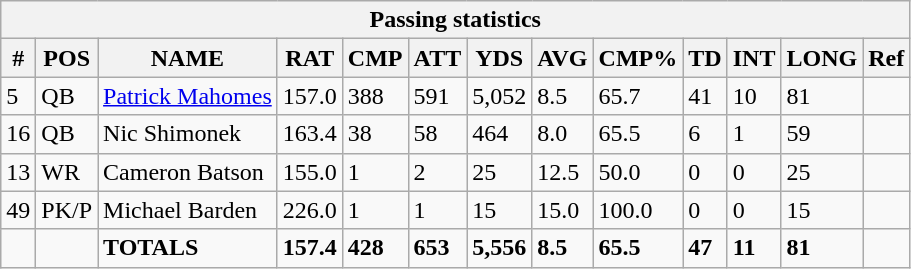<table class="wikitable sortable collapsible collapsed">
<tr>
<th colspan="13">Passing statistics</th>
</tr>
<tr>
<th>#</th>
<th>POS</th>
<th>NAME</th>
<th>RAT</th>
<th>CMP</th>
<th>ATT</th>
<th>YDS</th>
<th>AVG</th>
<th>CMP%</th>
<th>TD</th>
<th>INT</th>
<th>LONG</th>
<th>Ref</th>
</tr>
<tr>
<td>5</td>
<td>QB</td>
<td><a href='#'>Patrick Mahomes</a></td>
<td>157.0</td>
<td>388</td>
<td>591</td>
<td>5,052</td>
<td>8.5</td>
<td>65.7</td>
<td>41</td>
<td>10</td>
<td>81</td>
<td></td>
</tr>
<tr>
<td>16</td>
<td>QB</td>
<td>Nic Shimonek</td>
<td>163.4</td>
<td>38</td>
<td>58</td>
<td>464</td>
<td>8.0</td>
<td>65.5</td>
<td>6</td>
<td>1</td>
<td>59</td>
<td></td>
</tr>
<tr>
<td>13</td>
<td>WR</td>
<td>Cameron Batson</td>
<td>155.0</td>
<td>1</td>
<td>2</td>
<td>25</td>
<td>12.5</td>
<td>50.0</td>
<td>0</td>
<td>0</td>
<td>25</td>
<td></td>
</tr>
<tr>
<td>49</td>
<td>PK/P</td>
<td>Michael Barden</td>
<td>226.0</td>
<td>1</td>
<td>1</td>
<td>15</td>
<td>15.0</td>
<td>100.0</td>
<td>0</td>
<td>0</td>
<td>15</td>
<td></td>
</tr>
<tr>
<td></td>
<td></td>
<td><strong>TOTALS</strong></td>
<td><strong>157.4</strong></td>
<td><strong>428</strong></td>
<td><strong>653</strong></td>
<td><strong>5,556</strong></td>
<td><strong>8.5</strong></td>
<td><strong>65.5</strong></td>
<td><strong>47</strong></td>
<td><strong>11</strong></td>
<td><strong>81</strong></td>
<td></td>
</tr>
</table>
